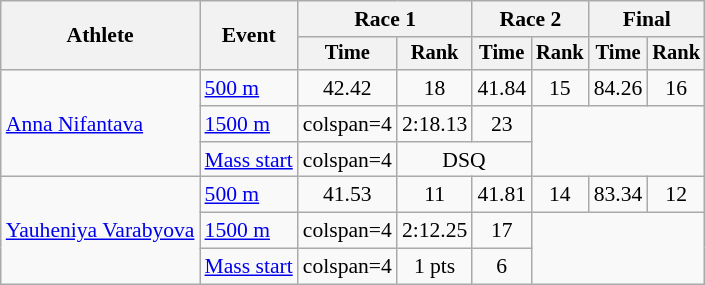<table class="wikitable" style="font-size:90%">
<tr>
<th rowspan=2>Athlete</th>
<th rowspan=2>Event</th>
<th colspan=2>Race 1</th>
<th colspan=2>Race 2</th>
<th colspan=2>Final</th>
</tr>
<tr style="font-size:95%">
<th>Time</th>
<th>Rank</th>
<th>Time</th>
<th>Rank</th>
<th>Time</th>
<th>Rank</th>
</tr>
<tr align=center>
<td align=left rowspan=3><a href='#'>Anna Nifantava</a></td>
<td align=left><a href='#'>500 m</a></td>
<td>42.42</td>
<td>18</td>
<td>41.84</td>
<td>15</td>
<td>84.26</td>
<td>16</td>
</tr>
<tr align=center>
<td align=left><a href='#'>1500 m</a></td>
<td>colspan=4 </td>
<td>2:18.13</td>
<td>23</td>
</tr>
<tr align=center>
<td align=left><a href='#'>Mass start</a></td>
<td>colspan=4 </td>
<td colspan=2>DSQ</td>
</tr>
<tr align=center>
<td align=left rowspan=3><a href='#'>Yauheniya Varabyova</a></td>
<td align=left><a href='#'>500 m</a></td>
<td>41.53</td>
<td>11</td>
<td>41.81</td>
<td>14</td>
<td>83.34</td>
<td>12</td>
</tr>
<tr align=center>
<td align=left><a href='#'>1500 m</a></td>
<td>colspan=4 </td>
<td>2:12.25</td>
<td>17</td>
</tr>
<tr align=center>
<td align=left><a href='#'>Mass start</a></td>
<td>colspan=4 </td>
<td>1 pts</td>
<td>6</td>
</tr>
</table>
